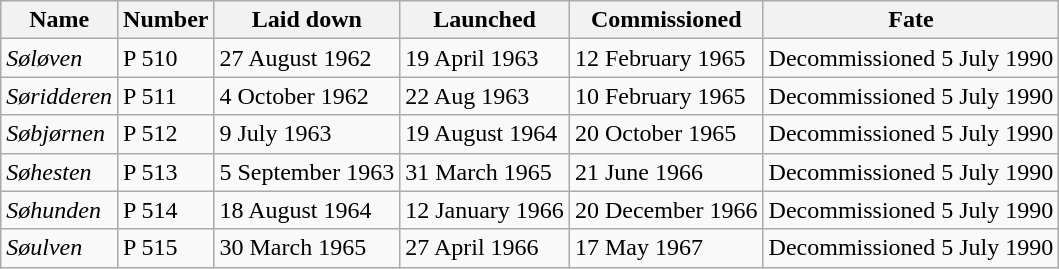<table Class="wikitable">
<tr>
<th>Name</th>
<th>Number</th>
<th>Laid down</th>
<th>Launched</th>
<th>Commissioned</th>
<th>Fate</th>
</tr>
<tr>
<td><em>Søløven</em></td>
<td>P 510</td>
<td>27 August 1962</td>
<td>19 April 1963</td>
<td>12 February 1965</td>
<td>Decommissioned 5 July 1990</td>
</tr>
<tr>
<td><em>Søridderen</em></td>
<td>P 511</td>
<td>4 October 1962</td>
<td>22 Aug 1963</td>
<td>10 February 1965</td>
<td>Decommissioned 5 July 1990</td>
</tr>
<tr>
<td><em>Søbjørnen</em></td>
<td>P 512</td>
<td>9 July 1963</td>
<td>19 August 1964</td>
<td>20 October 1965</td>
<td>Decommissioned 5 July 1990</td>
</tr>
<tr>
<td><em>Søhesten</em></td>
<td>P 513</td>
<td>5 September 1963</td>
<td>31 March 1965</td>
<td>21 June 1966</td>
<td>Decommissioned 5 July 1990</td>
</tr>
<tr>
<td><em>Søhunden</em></td>
<td>P 514</td>
<td>18 August 1964</td>
<td>12 January 1966</td>
<td>20 December 1966</td>
<td>Decommissioned 5 July 1990</td>
</tr>
<tr>
<td><em>Søulven</em></td>
<td>P 515</td>
<td>30 March 1965</td>
<td>27 April 1966</td>
<td>17 May 1967</td>
<td>Decommissioned 5 July 1990</td>
</tr>
</table>
